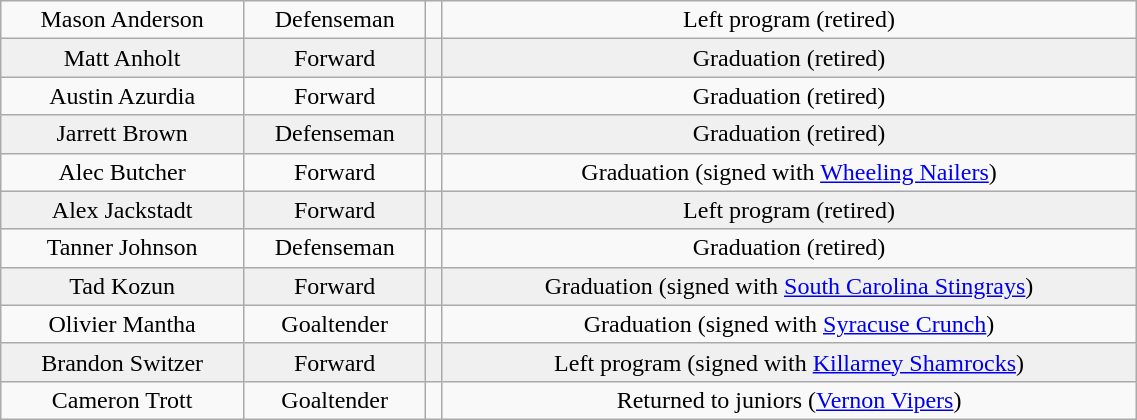<table class="wikitable" width="60%">
<tr align="center" bgcolor="">
<td>Mason Anderson</td>
<td>Defenseman</td>
<td></td>
<td>Left program (retired)</td>
</tr>
<tr align="center" bgcolor="f0f0f0">
<td>Matt Anholt</td>
<td>Forward</td>
<td></td>
<td>Graduation (retired)</td>
</tr>
<tr align="center" bgcolor="">
<td>Austin Azurdia</td>
<td>Forward</td>
<td></td>
<td>Graduation (retired)</td>
</tr>
<tr align="center" bgcolor="f0f0f0">
<td>Jarrett Brown</td>
<td>Defenseman</td>
<td></td>
<td>Graduation (retired)</td>
</tr>
<tr align="center" bgcolor="">
<td>Alec Butcher</td>
<td>Forward</td>
<td></td>
<td>Graduation (signed with <a href='#'>Wheeling Nailers</a>)</td>
</tr>
<tr align="center" bgcolor="f0f0f0">
<td>Alex Jackstadt</td>
<td>Forward</td>
<td></td>
<td>Left program (retired)</td>
</tr>
<tr align="center" bgcolor="">
<td>Tanner Johnson</td>
<td>Defenseman</td>
<td></td>
<td>Graduation (retired)</td>
</tr>
<tr align="center" bgcolor="f0f0f0">
<td>Tad Kozun</td>
<td>Forward</td>
<td></td>
<td>Graduation (signed with <a href='#'>South Carolina Stingrays</a>)</td>
</tr>
<tr align="center" bgcolor="">
<td>Olivier Mantha</td>
<td>Goaltender</td>
<td></td>
<td>Graduation (signed with <a href='#'>Syracuse Crunch</a>)</td>
</tr>
<tr align="center" bgcolor="f0f0f0">
<td>Brandon Switzer</td>
<td>Forward</td>
<td></td>
<td>Left program (signed with <a href='#'>Killarney Shamrocks</a>)</td>
</tr>
<tr align="center" bgcolor="">
<td>Cameron Trott</td>
<td>Goaltender</td>
<td></td>
<td>Returned to juniors (<a href='#'>Vernon Vipers</a>)</td>
</tr>
</table>
